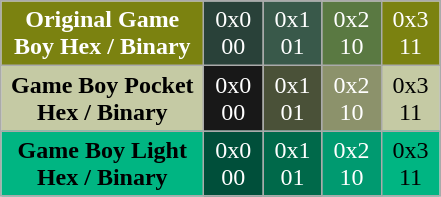<table class="wikitable" style="text-align: center; color: #003f00">
<tr>
<th style="width:8pc; color:white; background:#7b8210;">Original Game Boy Hex / Binary</th>
<td style="width:2pc; color:white; background:#294139;">0x0 00</td>
<td style="width:2pc; color:white; background:#39594a;">0x1 01</td>
<td style="width:2pc; color:white; background:#5a7942;">0x2 10</td>
<td style="width:2pc; color:white; background:#7b8210;">0x3 11</td>
</tr>
<tr>
<th style="width:8pc; color:black; background:#c5caa4;">Game Boy Pocket Hex / Binary</th>
<td style="width:2pc; color:white; background:#181818;">0x0 00</td>
<td style="width:2pc; color:white; background:#4a5138;">0x1 01</td>
<td style="width:2pc; color:white; background:#8c926b;">0x2 10</td>
<td style="width:2pc; color:black; background:#c5caa4;">0x3 11</td>
</tr>
<tr>
<th style="width:8pc; color:black; background:#00b582;">Game Boy Light Hex / Binary</th>
<td style="width:2pc; color:white; background:#004f3a;">0x0 00</td>
<td style="width:2pc; color:white; background:#00694a;">0x1 01</td>
<td style="width:2pc; color:white; background:#009a70;">0x2 10</td>
<td style="width:2pc; color:black; background:#00b582;">0x3 11</td>
</tr>
</table>
